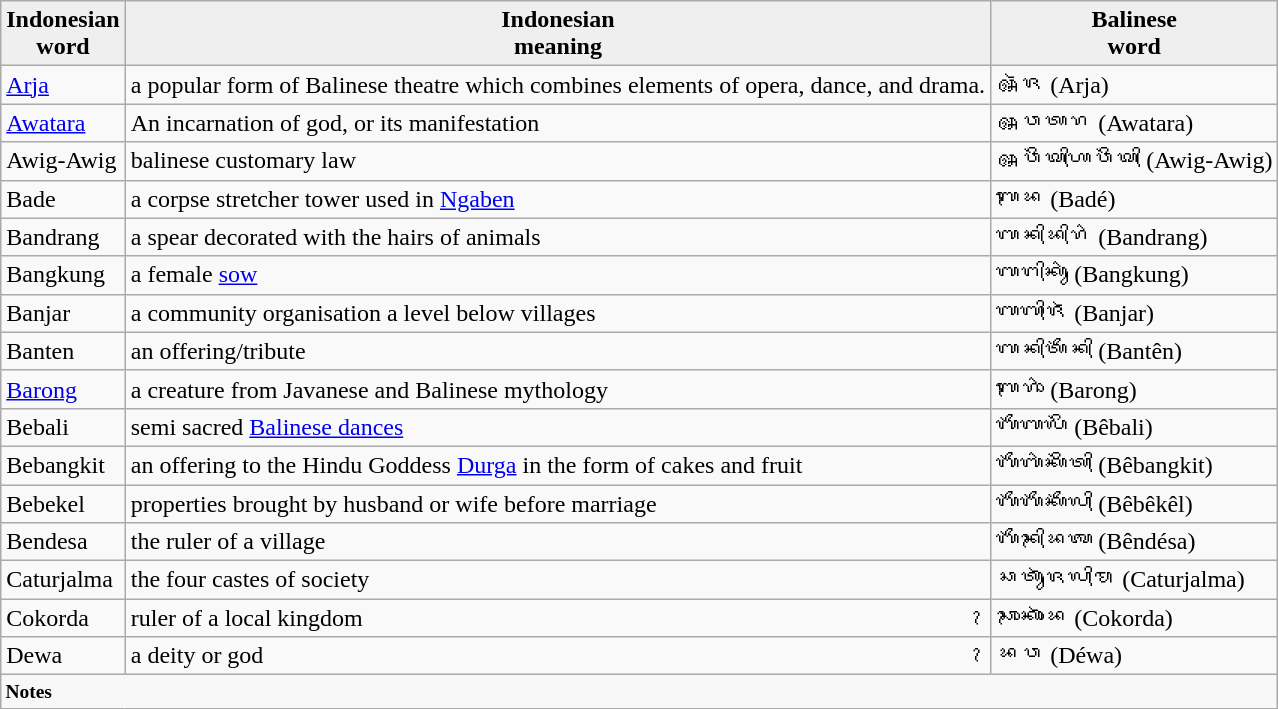<table class="wikitable">
<tr>
<th style="background:#efefef;">Indonesian <br>word</th>
<th style="background:#efefef;">Indonesian <br>meaning</th>
<th style="background:#efefef;">Balinese <br>word</th>
</tr>
<tr>
<td><a href='#'>Arja</a></td>
<td>a popular form of Balinese theatre which combines elements of opera, dance, and drama.</td>
<td>ᬅᬃᬚ (Arja)</td>
</tr>
<tr>
<td><a href='#'>Awatara</a> </td>
<td>An incarnation of god, or its manifestation</td>
<td>ᬅᬯᬢᬭ (Awatara)</td>
</tr>
<tr>
<td>Awig-Awig</td>
<td>balinese customary law</td>
<td>ᬅᬯᬶᬕ᭄ᬳᬯᬶᬕ᭄ (Awig-Awig)</td>
</tr>
<tr>
<td>Bade</td>
<td>a corpse stretcher tower used in <a href='#'>Ngaben</a></td>
<td>ᬩᬤᬾ (Badé)</td>
</tr>
<tr>
<td>Bandrang</td>
<td>a spear decorated with the hairs of animals</td>
<td>ᬩᬦ᭄ᬤ᭄ᬭᬂ (Bandrang)</td>
</tr>
<tr>
<td>Bangkung</td>
<td>a female <a href='#'>sow</a></td>
<td>ᬩᬗ᭄ᬓᬸᬂ (Bangkung)</td>
</tr>
<tr>
<td>Banjar</td>
<td>a community organisation a level below villages</td>
<td>ᬩᬜ᭄ᬚᬃ (Banjar)</td>
</tr>
<tr>
<td>Banten</td>
<td>an offering/tribute</td>
<td>ᬩᬦ᭄ᬢᭂᬦ᭄ (Bantên)</td>
</tr>
<tr>
<td><a href='#'>Barong</a></td>
<td>a creature from Javanese and Balinese mythology</td>
<td>ᬩᬭᭀᬂ (Barong)</td>
</tr>
<tr>
<td>Bebali</td>
<td>semi sacred <a href='#'>Balinese dances</a></td>
<td>ᬩᭂᬩᬮᬶ (Bêbali)</td>
</tr>
<tr>
<td>Bebangkit</td>
<td>an offering to the Hindu Goddess <a href='#'>Durga</a> in the form of cakes and fruit</td>
<td>ᬩᭂᬩᬂᬓᬶᬢ᭄ (Bêbangkit)</td>
</tr>
<tr>
<td>Bebekel</td>
<td>properties brought by husband or wife before marriage</td>
<td>ᬩᭂᬩᭂᬓᭂᬮ᭄ (Bêbêkêl)</td>
</tr>
<tr>
<td>Bendesa</td>
<td>the ruler of a village</td>
<td>ᬩᭂᬦ᭄ᬤᬾᬰ (Bêndésa)</td>
</tr>
<tr>
<td>Caturjalma</td>
<td>the four castes of society </td>
<td>ᬘᬢᬸᬃᬚᬮ᭄ᬫ (Caturjalma)</td>
</tr>
<tr>
<td>Cokorda</td>
<td>ruler of a local kingdom</td>
<td>ᬘᭀᬓᭀᬃᬤ (Cokorda)</td>
</tr>
<tr>
<td>Dewa</td>
<td>a deity or god</td>
<td>ᬤᬾᬯ (Déwa)</td>
</tr>
<tr>
<td colspan="23" style="background:#F8F8F8;font-size:small;text-align:left"><strong>Notes</strong><br></td>
</tr>
</table>
